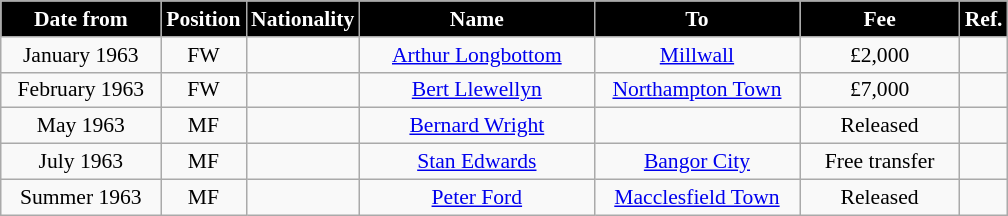<table class="wikitable" style="text-align:center; font-size:90%; ">
<tr>
<th style="background:#000000; color:white; width:100px;">Date from</th>
<th style="background:#000000; color:white; width:50px;">Position</th>
<th style="background:#000000; color:white; width:50px;">Nationality</th>
<th style="background:#000000; color:white; width:150px;">Name</th>
<th style="background:#000000; color:white; width:130px;">To</th>
<th style="background:#000000; color:white; width:100px;">Fee</th>
<th style="background:#000000; color:white; width:25px;">Ref.</th>
</tr>
<tr>
<td>January 1963</td>
<td>FW</td>
<td></td>
<td><a href='#'>Arthur Longbottom</a></td>
<td><a href='#'>Millwall</a></td>
<td>£2,000</td>
<td></td>
</tr>
<tr>
<td>February 1963</td>
<td>FW</td>
<td></td>
<td><a href='#'>Bert Llewellyn</a></td>
<td><a href='#'>Northampton Town</a></td>
<td>£7,000</td>
<td></td>
</tr>
<tr>
<td>May 1963</td>
<td>MF</td>
<td></td>
<td><a href='#'>Bernard Wright</a></td>
<td></td>
<td>Released</td>
<td></td>
</tr>
<tr>
<td>July 1963</td>
<td>MF</td>
<td></td>
<td><a href='#'>Stan Edwards</a></td>
<td> <a href='#'>Bangor City</a></td>
<td>Free transfer</td>
<td></td>
</tr>
<tr>
<td>Summer 1963</td>
<td>MF</td>
<td></td>
<td><a href='#'>Peter Ford</a></td>
<td><a href='#'>Macclesfield Town</a></td>
<td>Released</td>
<td></td>
</tr>
</table>
